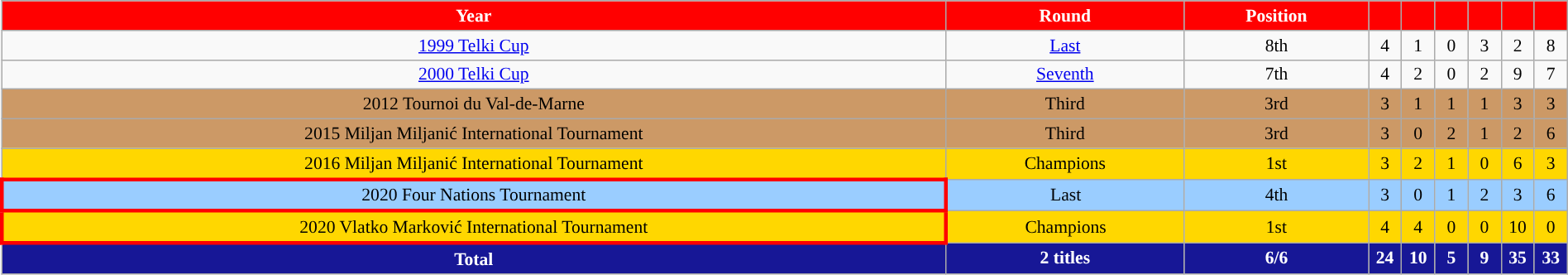<table class="wikitable" style="font-size:90%; text-align:center;" width="100%" class="wikitable">
<tr>
<th style="background:#ff0000; color:white; ">Year</th>
<th style="background:#ff0000; color:white; ">Round</th>
<th style="background:#ff0000; color:white; ">Position</th>
<th width="20" style="background:#ff0000; color:white; "></th>
<th width="20" style="background:#ff0000; color:white; "></th>
<th width="20" style="background:#ff0000; color:white; "></th>
<th width="20" style="background:#ff0000; color:white; "></th>
<th width="20" style="background:#ff0000; color:white; "></th>
<th width="20" style="background:#ff0000; color:white; "></th>
</tr>
<tr>
<td> <a href='#'>1999 Telki Cup</a></td>
<td><a href='#'>Last</a></td>
<td>8th</td>
<td>4</td>
<td>1</td>
<td>0</td>
<td>3</td>
<td>2</td>
<td>8</td>
</tr>
<tr>
<td> <a href='#'>2000 Telki Cup</a></td>
<td><a href='#'>Seventh</a></td>
<td>7th</td>
<td>4</td>
<td>2</td>
<td>0</td>
<td>2</td>
<td>9</td>
<td>7</td>
</tr>
<tr bgcolor=#cc9966>
<td> 2012 Tournoi du Val-de-Marne</td>
<td>Third</td>
<td>3rd</td>
<td>3</td>
<td>1</td>
<td>1</td>
<td>1</td>
<td>3</td>
<td>3</td>
</tr>
<tr bgcolor=#cc9966>
<td> 2015 Miljan Miljanić International Tournament</td>
<td>Third</td>
<td>3rd</td>
<td>3</td>
<td>0</td>
<td>2</td>
<td>1</td>
<td>2</td>
<td>6</td>
</tr>
<tr bgcolor=gold>
<td> 2016 Miljan Miljanić International Tournament</td>
<td>Champions</td>
<td>1st</td>
<td>3</td>
<td>2</td>
<td>1</td>
<td>0</td>
<td>6</td>
<td>3</td>
</tr>
<tr bgcolor=#9acdff>
<td style="border: 3px solid red"> 2020 Four Nations Tournament</td>
<td>Last</td>
<td>4th</td>
<td>3</td>
<td>0</td>
<td>1</td>
<td>2</td>
<td>3</td>
<td>6</td>
</tr>
<tr bgcolor=gold>
<td style="border: 3px solid red"> 2020 Vlatko Marković International Tournament</td>
<td>Champions</td>
<td>1st</td>
<td>4</td>
<td>4</td>
<td>0</td>
<td>0</td>
<td>10</td>
<td>0</td>
</tr>
<tr>
<th style="background:#171796; color:white; ">Total</th>
<th style="background:#171796; color:white; ">2 titles</th>
<th style="background:#171796; color:white; ">6/6</th>
<th style="background:#171796; color:white; ">24</th>
<th style="background:#171796; color:white; ">10</th>
<th style="background:#171796; color:white; ">5</th>
<th style="background:#171796; color:white; ">9</th>
<th style="background:#171796; color:white; ">35</th>
<th style="background:#171796; color:white; ">33</th>
</tr>
</table>
